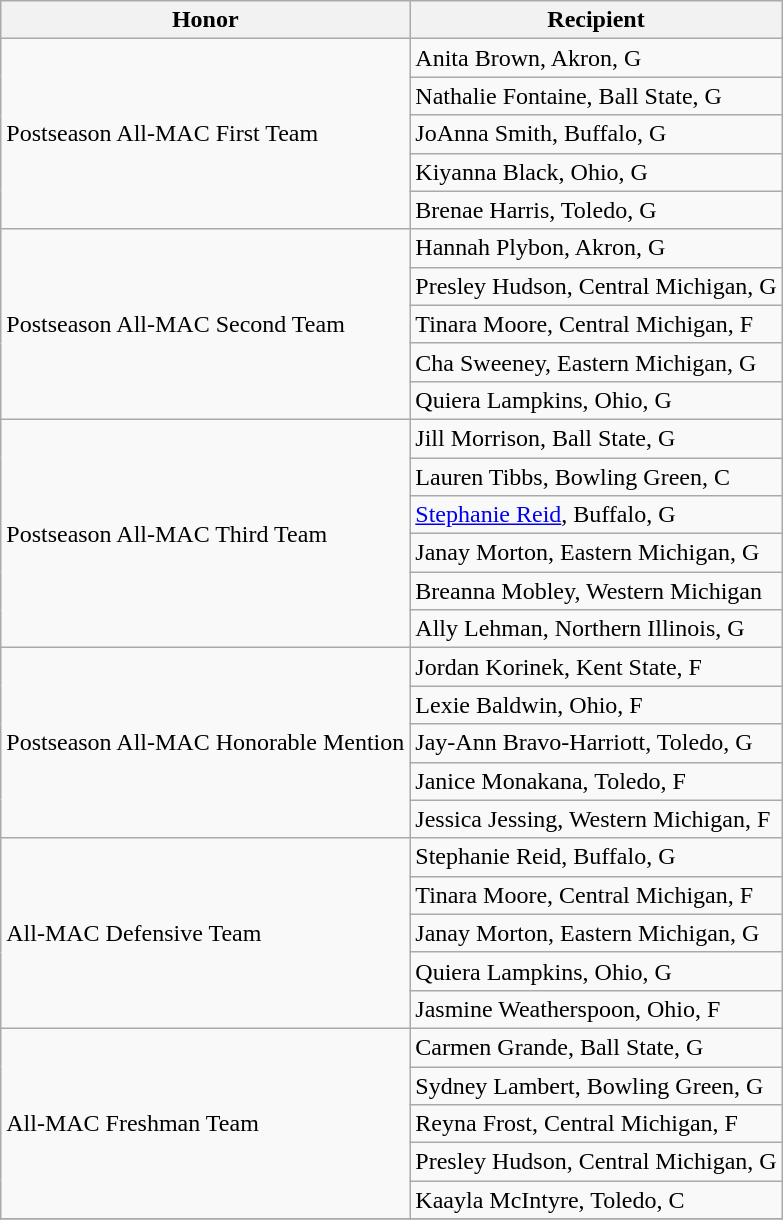<table class="wikitable" border="1">
<tr>
<th>Honor</th>
<th>Recipient</th>
</tr>
<tr>
<td rowspan=5 valign=middle>Postseason All-MAC First Team</td>
<td>Anita Brown, Akron, G</td>
</tr>
<tr>
<td>Nathalie Fontaine, Ball State, G</td>
</tr>
<tr>
<td>JoAnna Smith, Buffalo, G</td>
</tr>
<tr>
<td>Kiyanna Black, Ohio, G</td>
</tr>
<tr>
<td>Brenae Harris, Toledo, G</td>
</tr>
<tr>
<td rowspan=5 valign=middle>Postseason All-MAC Second Team</td>
<td>Hannah Plybon, Akron, G</td>
</tr>
<tr>
<td>Presley Hudson, Central Michigan, G</td>
</tr>
<tr>
<td>Tinara Moore, Central Michigan, F</td>
</tr>
<tr>
<td>Cha Sweeney, Eastern Michigan, G</td>
</tr>
<tr>
<td>Quiera Lampkins, Ohio, G</td>
</tr>
<tr>
<td rowspan=6 valign=middle>Postseason All-MAC Third Team</td>
<td>Jill Morrison, Ball State, G</td>
</tr>
<tr>
<td>Lauren Tibbs, Bowling Green, C</td>
</tr>
<tr>
<td><a href='#'>Stephanie Reid</a>, Buffalo, G</td>
</tr>
<tr>
<td>Janay Morton, Eastern Michigan, G</td>
</tr>
<tr>
<td>Breanna Mobley, Western Michigan</td>
</tr>
<tr>
<td>Ally Lehman, Northern Illinois, G</td>
</tr>
<tr>
<td rowspan=5 valign=middle>Postseason All-MAC Honorable Mention</td>
<td>Jordan Korinek, Kent State, F</td>
</tr>
<tr>
<td>Lexie Baldwin, Ohio, F</td>
</tr>
<tr>
<td>Jay-Ann Bravo-Harriott, Toledo, G</td>
</tr>
<tr>
<td>Janice Monakana, Toledo, F</td>
</tr>
<tr>
<td>Jessica Jessing, Western Michigan, F</td>
</tr>
<tr>
<td rowspan=5 valign=middle>All-MAC Defensive Team</td>
<td>Stephanie Reid, Buffalo, G</td>
</tr>
<tr>
<td>Tinara Moore, Central Michigan, F</td>
</tr>
<tr>
<td>Janay Morton, Eastern Michigan, G</td>
</tr>
<tr>
<td>Quiera Lampkins, Ohio, G</td>
</tr>
<tr>
<td>Jasmine Weatherspoon, Ohio, F</td>
</tr>
<tr>
<td rowspan=5 valign=middle>All-MAC Freshman Team</td>
<td>Carmen Grande, Ball State, G</td>
</tr>
<tr>
<td>Sydney Lambert, Bowling Green, G</td>
</tr>
<tr>
<td>Reyna Frost, Central Michigan, F</td>
</tr>
<tr>
<td>Presley Hudson, Central Michigan, G</td>
</tr>
<tr>
<td>Kaayla McIntyre, Toledo, C</td>
</tr>
<tr>
</tr>
</table>
